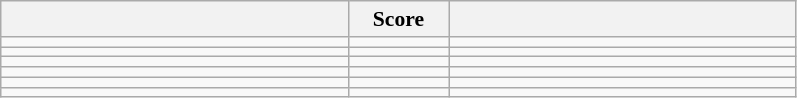<table class="wikitable" style="text-align:left; font-size:90%">
<tr>
<th width=225></th>
<th width=60>Score</th>
<th width=225></th>
</tr>
<tr>
<td><strong></strong></td>
<td align=center><strong> </strong></td>
<td></td>
</tr>
<tr>
<td><strong></strong></td>
<td align=center><strong> </strong></td>
<td></td>
</tr>
<tr>
<td><strong></strong></td>
<td align=center><strong> </strong></td>
<td></td>
</tr>
<tr>
<td><strong></strong></td>
<td align=center><strong> </strong></td>
<td></td>
</tr>
<tr>
<td></td>
<td align=center><strong> </strong></td>
<td></td>
</tr>
<tr>
<td></td>
<td align=center><strong> </strong></td>
<td></td>
</tr>
</table>
